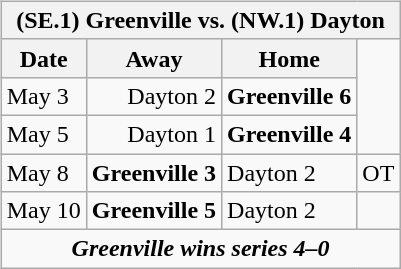<table cellspacing="10">
<tr>
<td valign="top"><br><table class="wikitable">
<tr>
<th bgcolor="#DDDDDD" colspan="4">(SE.1) Greenville vs. (NW.1) Dayton</th>
</tr>
<tr>
<th>Date</th>
<th>Away</th>
<th>Home</th>
</tr>
<tr>
<td>May 3</td>
<td align="right">Dayton 2</td>
<td><strong>Greenville 6</strong></td>
</tr>
<tr>
<td>May 5</td>
<td align="right">Dayton 1</td>
<td><strong>Greenville 4</strong></td>
</tr>
<tr>
<td>May 8</td>
<td align="right"><strong>Greenville 3</strong></td>
<td>Dayton 2</td>
<td>OT</td>
</tr>
<tr>
<td>May 10</td>
<td align="right"><strong>Greenville 5</strong></td>
<td>Dayton 2</td>
</tr>
<tr align="center">
<td colspan="4"><strong><em>Greenville wins series 4–0</em></strong></td>
</tr>
</table>
</td>
</tr>
</table>
